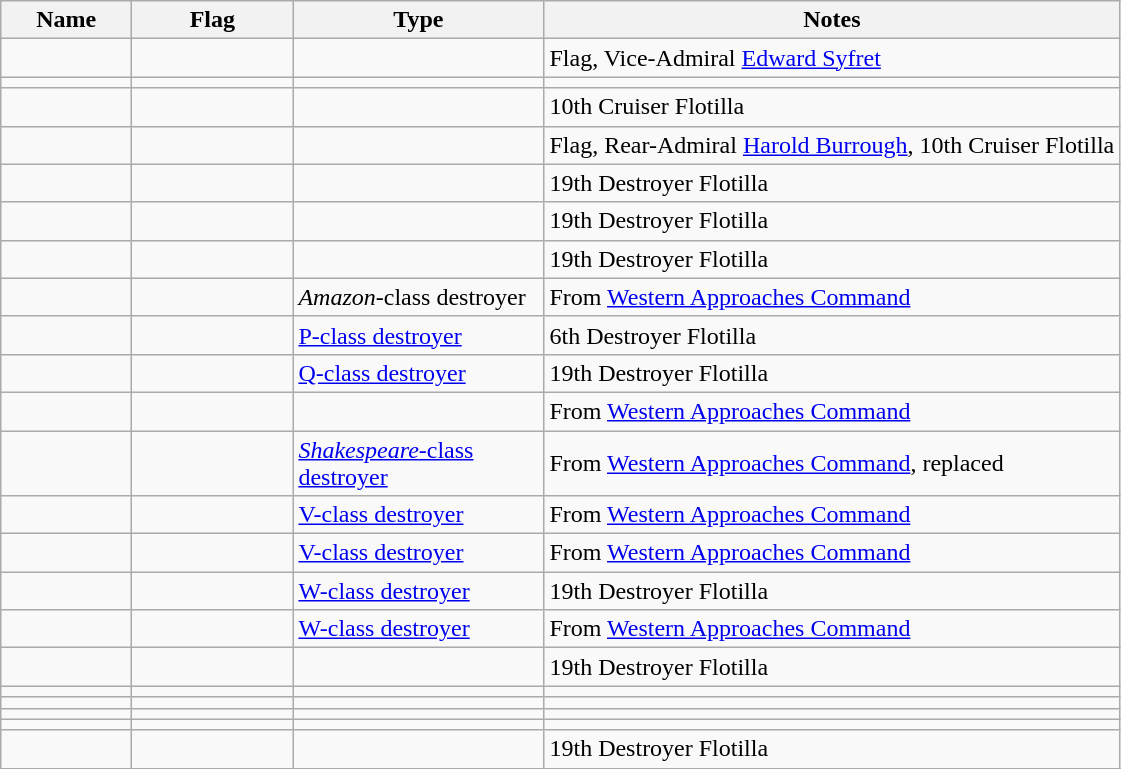<table class="wikitable sortable">
<tr>
<th scope="col" width="80px">Name</th>
<th scope="col" width="100px">Flag</th>
<th scope="col" width="160px">Type</th>
<th>Notes</th>
</tr>
<tr>
<td></td>
<td></td>
<td></td>
<td>Flag, Vice-Admiral <a href='#'>Edward Syfret</a></td>
</tr>
<tr>
<td></td>
<td></td>
<td></td>
<td></td>
</tr>
<tr>
<td></td>
<td></td>
<td></td>
<td>10th Cruiser Flotilla</td>
</tr>
<tr>
<td></td>
<td></td>
<td></td>
<td>Flag, Rear-Admiral <a href='#'>Harold Burrough</a>, 10th Cruiser Flotilla</td>
</tr>
<tr>
<td></td>
<td></td>
<td></td>
<td>19th Destroyer Flotilla</td>
</tr>
<tr>
<td></td>
<td></td>
<td></td>
<td>19th Destroyer Flotilla</td>
</tr>
<tr>
<td></td>
<td></td>
<td></td>
<td>19th Destroyer Flotilla</td>
</tr>
<tr>
<td></td>
<td></td>
<td><em>Amazon</em>-class destroyer</td>
<td>From <a href='#'>Western Approaches Command</a></td>
</tr>
<tr>
<td></td>
<td></td>
<td><a href='#'>P-class destroyer</a></td>
<td>6th Destroyer Flotilla</td>
</tr>
<tr>
<td></td>
<td></td>
<td><a href='#'>Q-class destroyer</a></td>
<td>19th Destroyer Flotilla</td>
</tr>
<tr>
<td></td>
<td></td>
<td></td>
<td>From <a href='#'>Western Approaches Command</a></td>
</tr>
<tr>
<td></td>
<td></td>
<td><a href='#'><em>Shakespeare</em>-class destroyer</a></td>
<td>From <a href='#'>Western Approaches Command</a>, replaced </td>
</tr>
<tr>
<td></td>
<td></td>
<td><a href='#'>V-class destroyer</a></td>
<td>From <a href='#'>Western Approaches Command</a></td>
</tr>
<tr>
<td></td>
<td></td>
<td><a href='#'>V-class destroyer</a></td>
<td>From <a href='#'>Western Approaches Command</a></td>
</tr>
<tr>
<td></td>
<td></td>
<td><a href='#'>W-class destroyer</a></td>
<td>19th Destroyer Flotilla</td>
</tr>
<tr>
<td></td>
<td></td>
<td><a href='#'>W-class destroyer</a></td>
<td>From <a href='#'>Western Approaches Command</a></td>
</tr>
<tr>
<td></td>
<td></td>
<td></td>
<td>19th Destroyer Flotilla</td>
</tr>
<tr>
<td></td>
<td></td>
<td></td>
<td></td>
</tr>
<tr>
<td></td>
<td></td>
<td></td>
<td></td>
</tr>
<tr>
<td></td>
<td></td>
<td></td>
<td></td>
</tr>
<tr>
<td></td>
<td></td>
<td></td>
<td></td>
</tr>
<tr>
<td></td>
<td></td>
<td></td>
<td>19th Destroyer Flotilla</td>
</tr>
<tr>
</tr>
</table>
